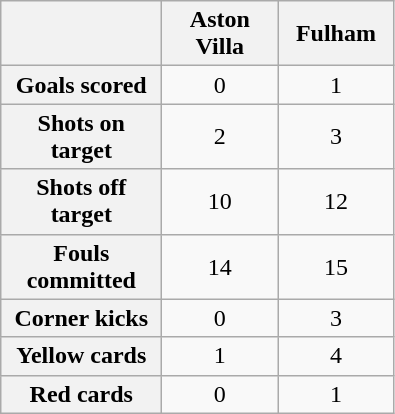<table class="wikitable plainrowheaders" style="text-align: center">
<tr>
<th scope="col" width=100></th>
<th scope="col" width=70>Aston Villa</th>
<th scope="col" width=70>Fulham</th>
</tr>
<tr>
<th scope="row">Goals scored</th>
<td>0</td>
<td>1</td>
</tr>
<tr>
<th scope="row">Shots on target</th>
<td>2</td>
<td>3</td>
</tr>
<tr>
<th scope="row">Shots off target</th>
<td>10</td>
<td>12</td>
</tr>
<tr>
<th scope="row">Fouls committed</th>
<td>14</td>
<td>15</td>
</tr>
<tr>
<th scope="row">Corner kicks</th>
<td>0</td>
<td>3</td>
</tr>
<tr>
<th scope="row">Yellow cards</th>
<td>1</td>
<td>4</td>
</tr>
<tr>
<th scope="row">Red cards</th>
<td>0</td>
<td>1</td>
</tr>
</table>
